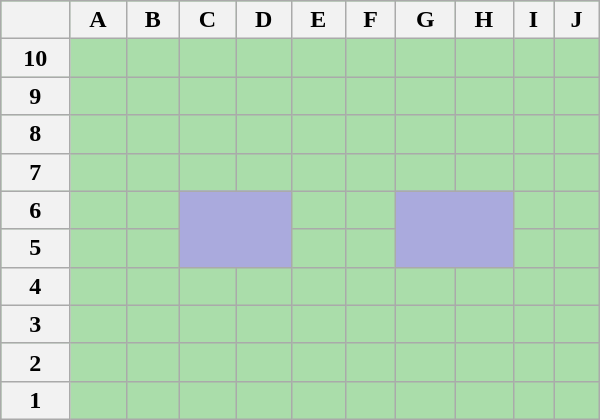<table class="wikitable floatright" style="font-size:100%;text-align:center;width:25em;background:#ada;">
<tr>
<th> </th>
<th>A</th>
<th>B</th>
<th>C</th>
<th>D</th>
<th>E</th>
<th>F</th>
<th>G</th>
<th>H</th>
<th>I</th>
<th>J</th>
</tr>
<tr>
<th>10</th>
<td></td>
<td></td>
<td></td>
<td></td>
<td></td>
<td></td>
<td></td>
<td></td>
<td></td>
<td></td>
</tr>
<tr>
<th>9</th>
<td></td>
<td></td>
<td></td>
<td></td>
<td></td>
<td></td>
<td></td>
<td></td>
<td></td>
<td></td>
</tr>
<tr>
<th>8</th>
<td></td>
<td></td>
<td></td>
<td></td>
<td></td>
<td></td>
<td></td>
<td></td>
<td></td>
<td></td>
</tr>
<tr>
<th>7</th>
<td></td>
<td></td>
<td></td>
<td></td>
<td></td>
<td></td>
<td></td>
<td></td>
<td></td>
<td></td>
</tr>
<tr>
<th>6</th>
<td></td>
<td></td>
<td colspan=2 rowspan=2 style="background:#aad;"> </td>
<td></td>
<td></td>
<td colspan=2 rowspan=2 style="background:#aad;"> </td>
<td></td>
<td></td>
</tr>
<tr>
<th>5</th>
<td></td>
<td></td>
<td></td>
<td></td>
<td></td>
<td></td>
</tr>
<tr>
<th>4</th>
<td></td>
<td></td>
<td></td>
<td></td>
<td></td>
<td></td>
<td></td>
<td></td>
<td></td>
<td></td>
</tr>
<tr>
<th>3</th>
<td></td>
<td></td>
<td></td>
<td></td>
<td></td>
<td></td>
<td></td>
<td></td>
<td></td>
<td></td>
</tr>
<tr>
<th>2</th>
<td></td>
<td></td>
<td></td>
<td></td>
<td></td>
<td></td>
<td></td>
<td></td>
<td></td>
<td></td>
</tr>
<tr>
<th>1</th>
<td></td>
<td></td>
<td></td>
<td></td>
<td></td>
<td></td>
<td></td>
<td></td>
<td></td>
<td></td>
</tr>
</table>
